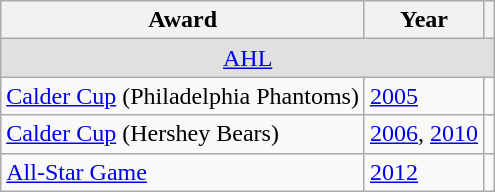<table class="wikitable">
<tr>
<th>Award</th>
<th>Year</th>
<th></th>
</tr>
<tr ALIGN="center" bgcolor="#e0e0e0">
<td colspan="3"><a href='#'>AHL</a></td>
</tr>
<tr>
<td><a href='#'>Calder Cup</a> (Philadelphia Phantoms)</td>
<td><a href='#'>2005</a></td>
<td></td>
</tr>
<tr>
<td><a href='#'>Calder Cup</a> (Hershey Bears)</td>
<td><a href='#'>2006</a>, <a href='#'>2010</a></td>
<td></td>
</tr>
<tr>
<td><a href='#'>All-Star Game</a></td>
<td><a href='#'>2012</a></td>
<td></td>
</tr>
</table>
